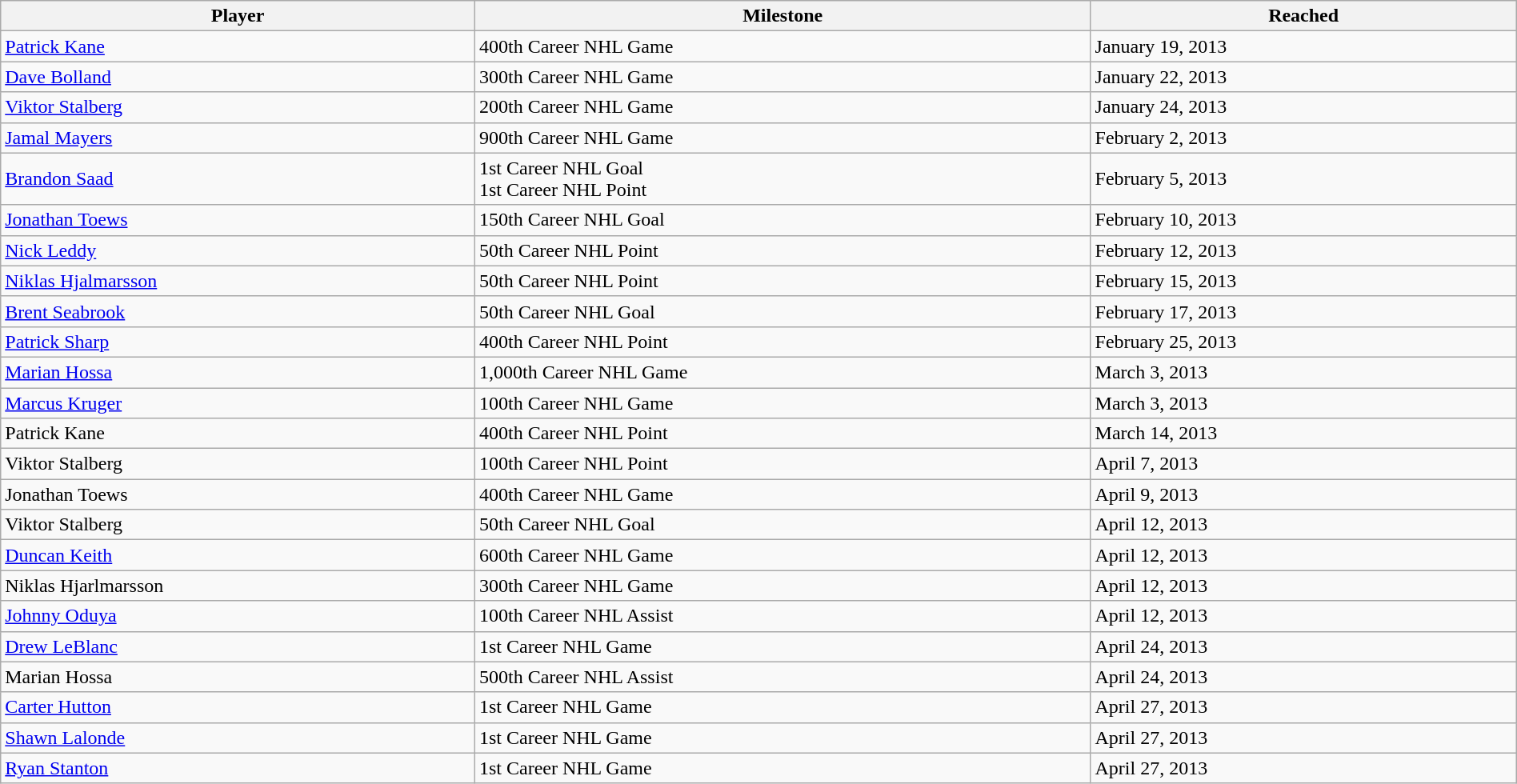<table class="wikitable" style="width:100%;">
<tr>
<th>Player</th>
<th>Milestone</th>
<th>Reached</th>
</tr>
<tr>
<td><a href='#'>Patrick Kane</a></td>
<td>400th Career NHL Game</td>
<td>January 19, 2013</td>
</tr>
<tr>
<td><a href='#'>Dave Bolland</a></td>
<td>300th Career NHL Game</td>
<td>January 22, 2013</td>
</tr>
<tr>
<td><a href='#'>Viktor Stalberg</a></td>
<td>200th Career NHL Game</td>
<td>January 24, 2013</td>
</tr>
<tr>
<td><a href='#'>Jamal Mayers</a></td>
<td>900th Career NHL Game</td>
<td>February 2, 2013</td>
</tr>
<tr>
<td><a href='#'>Brandon Saad</a></td>
<td>1st Career NHL Goal<br>1st Career NHL Point</td>
<td>February 5, 2013</td>
</tr>
<tr>
<td><a href='#'>Jonathan Toews</a></td>
<td>150th Career NHL Goal</td>
<td>February 10, 2013</td>
</tr>
<tr>
<td><a href='#'>Nick Leddy</a></td>
<td>50th Career NHL Point</td>
<td>February 12, 2013</td>
</tr>
<tr>
<td><a href='#'>Niklas Hjalmarsson</a></td>
<td>50th Career NHL Point</td>
<td>February 15, 2013</td>
</tr>
<tr>
<td><a href='#'>Brent Seabrook</a></td>
<td>50th Career NHL Goal</td>
<td>February 17, 2013</td>
</tr>
<tr>
<td><a href='#'>Patrick Sharp</a></td>
<td>400th Career NHL Point</td>
<td>February 25, 2013</td>
</tr>
<tr>
<td><a href='#'>Marian Hossa</a></td>
<td>1,000th Career NHL Game</td>
<td>March 3, 2013</td>
</tr>
<tr>
<td><a href='#'>Marcus Kruger</a></td>
<td>100th Career NHL Game</td>
<td>March 3, 2013</td>
</tr>
<tr>
<td>Patrick Kane</td>
<td>400th Career NHL Point</td>
<td>March 14, 2013</td>
</tr>
<tr>
<td>Viktor Stalberg</td>
<td>100th Career NHL Point</td>
<td>April 7, 2013</td>
</tr>
<tr>
<td>Jonathan Toews</td>
<td>400th Career NHL Game</td>
<td>April 9, 2013</td>
</tr>
<tr>
<td>Viktor Stalberg</td>
<td>50th Career NHL Goal</td>
<td>April 12, 2013</td>
</tr>
<tr>
<td><a href='#'>Duncan Keith</a></td>
<td>600th Career NHL Game</td>
<td>April 12, 2013</td>
</tr>
<tr>
<td>Niklas Hjarlmarsson</td>
<td>300th Career NHL Game</td>
<td>April 12, 2013</td>
</tr>
<tr>
<td><a href='#'>Johnny Oduya</a></td>
<td>100th Career NHL Assist</td>
<td>April 12, 2013</td>
</tr>
<tr>
<td><a href='#'>Drew LeBlanc</a></td>
<td>1st Career NHL Game</td>
<td>April 24, 2013</td>
</tr>
<tr>
<td>Marian Hossa</td>
<td>500th Career NHL Assist</td>
<td>April 24, 2013</td>
</tr>
<tr>
<td><a href='#'>Carter Hutton</a></td>
<td>1st Career NHL Game</td>
<td>April 27, 2013</td>
</tr>
<tr>
<td><a href='#'>Shawn Lalonde</a></td>
<td>1st Career NHL Game</td>
<td>April 27, 2013</td>
</tr>
<tr>
<td><a href='#'>Ryan Stanton</a></td>
<td>1st Career NHL Game</td>
<td>April 27, 2013</td>
</tr>
</table>
